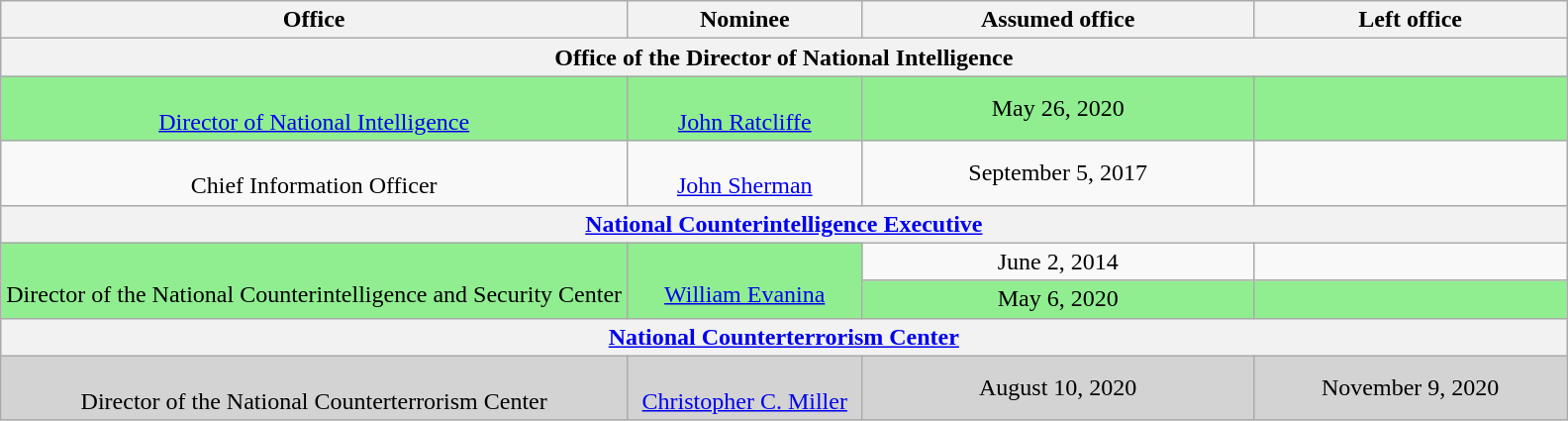<table class="wikitable sortable" style="text-align:center">
<tr>
<th style="width:40%;">Office</th>
<th style="width:15%;">Nominee</th>
<th style="width:25%;" data-sort- type="date">Assumed office</th>
<th style="width:20%;" data-sort- type="date">Left office</th>
</tr>
<tr>
<th colspan="4">Office of the Director of National Intelligence</th>
</tr>
<tr style="background:lightgreen;">
<td><br><a href='#'>Director of National Intelligence</a></td>
<td><br><a href='#'>John Ratcliffe</a></td>
<td>May 26, 2020<br></td>
<td><br></td>
</tr>
<tr>
<td><br>Chief Information Officer</td>
<td><br><a href='#'>John Sherman</a></td>
<td>September 5, 2017<br></td>
<td></td>
</tr>
<tr>
<th colspan="4"><a href='#'>National Counterintelligence Executive</a></th>
</tr>
<tr>
<td style="background:lightgreen;" rowspan="2"><br>Director of the National Counterintelligence and Security Center</td>
<td style="background:lightgreen;" rowspan="2"><br><a href='#'>William Evanina</a></td>
<td>June 2, 2014</td>
<td></td>
</tr>
<tr>
<td style="background:lightgreen;">May 6, 2020<br></td>
<td style="background:lightgreen;"></td>
</tr>
<tr>
<th colspan="4"><a href='#'>National Counterterrorism Center</a></th>
</tr>
<tr style="background:lightgray;">
<td><br>Director of the National Counterterrorism Center</td>
<td><br><a href='#'>Christopher C. Miller</a></td>
<td>August 10, 2020<br></td>
<td>November 9, 2020</td>
</tr>
</table>
